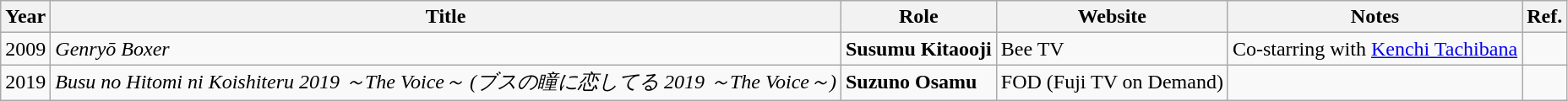<table class="wikitable">
<tr>
<th>Year</th>
<th>Title</th>
<th>Role</th>
<th>Website</th>
<th>Notes</th>
<th>Ref.</th>
</tr>
<tr>
<td>2009</td>
<td><em>Genryō Boxer</em></td>
<td><strong>Susumu Kitaooji</strong></td>
<td>Bee TV</td>
<td>Co-starring with <a href='#'>Kenchi Tachibana</a></td>
<td></td>
</tr>
<tr>
<td>2019</td>
<td><em>Busu no Hitomi ni Koishiteru 2019 ～The Voice～ (ブスの瞳に恋してる 2019 ～The Voice～)</em></td>
<td><strong>Suzuno Osamu</strong></td>
<td>FOD (Fuji TV on Demand)</td>
<td></td>
<td></td>
</tr>
</table>
